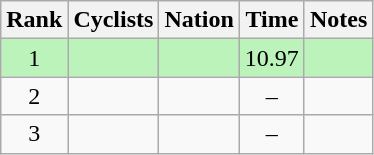<table class="wikitable sortable" style="text-align:center">
<tr>
<th>Rank</th>
<th>Cyclists</th>
<th>Nation</th>
<th>Time</th>
<th>Notes</th>
</tr>
<tr bgcolor=bbf3bb>
<td>1</td>
<td align=left></td>
<td align=left></td>
<td>10.97</td>
<td></td>
</tr>
<tr>
<td>2</td>
<td align=left></td>
<td align=left></td>
<td>–</td>
<td></td>
</tr>
<tr>
<td>3</td>
<td align=left></td>
<td align=left></td>
<td>–</td>
<td></td>
</tr>
</table>
